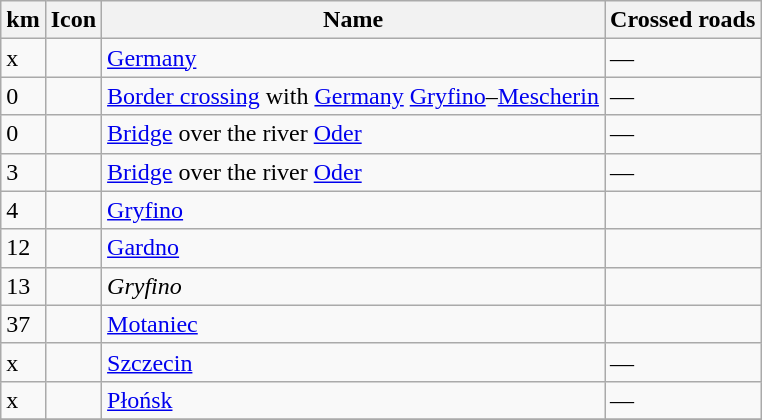<table class=wikitable>
<tr>
<th>km</th>
<th>Icon</th>
<th>Name</th>
<th>Crossed roads</th>
</tr>
<tr>
<td>x</td>
<td></td>
<td> <a href='#'>Germany</a></td>
<td>—</td>
</tr>
<tr>
<td>0</td>
<td></td>
<td><a href='#'>Border crossing</a> with <a href='#'>Germany</a> <a href='#'>Gryfino</a>–<a href='#'>Mescherin</a></td>
<td>—</td>
</tr>
<tr>
<td>0</td>
<td></td>
<td><a href='#'>Bridge</a> over the river <a href='#'>Oder</a></td>
<td>—</td>
</tr>
<tr>
<td>3</td>
<td></td>
<td><a href='#'>Bridge</a> over the river <a href='#'>Oder</a></td>
<td>—</td>
</tr>
<tr>
<td>4</td>
<td></td>
<td><a href='#'>Gryfino</a></td>
<td></td>
</tr>
<tr>
<td>12</td>
<td></td>
<td><a href='#'>Gardno</a></td>
<td></td>
</tr>
<tr>
<td>13</td>
<td></td>
<td><em>Gryfino</em></td>
<td> </td>
</tr>
<tr>
<td>37</td>
<td></td>
<td><a href='#'>Motaniec</a></td>
<td> </td>
</tr>
<tr>
<td>x</td>
<td></td>
<td> <a href='#'>Szczecin</a></td>
<td>—</td>
</tr>
<tr>
<td>x</td>
<td></td>
<td> <a href='#'>Płońsk</a></td>
<td>—</td>
</tr>
<tr>
</tr>
</table>
